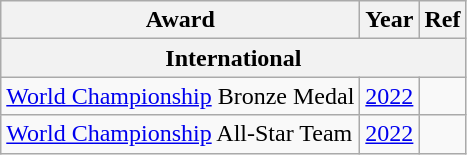<table class="wikitable">
<tr>
<th scope="col">Award</th>
<th scope="col">Year</th>
<th scope="col">Ref</th>
</tr>
<tr>
<th colspan="3" style="text-align:center;">International</th>
</tr>
<tr>
<td><a href='#'>World Championship</a> Bronze Medal</td>
<td><a href='#'>2022</a></td>
<td></td>
</tr>
<tr>
<td><a href='#'>World Championship</a> All-Star Team</td>
<td><a href='#'>2022</a></td>
<td></td>
</tr>
</table>
